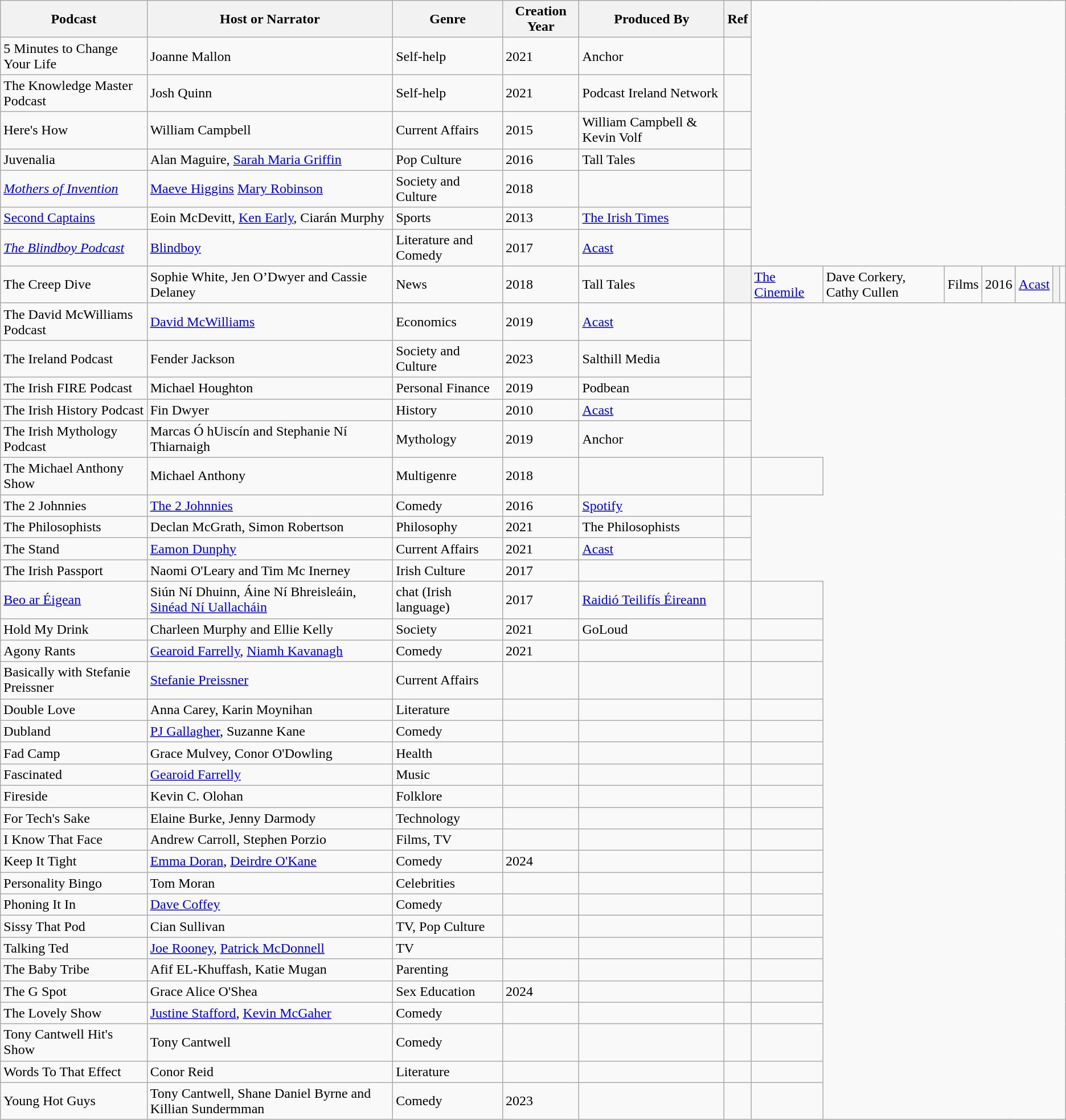<table class="wikitable sortable">
<tr>
<th>Podcast</th>
<th>Host or Narrator</th>
<th>Genre</th>
<th>Creation Year</th>
<th>Produced By</th>
<th>Ref</th>
</tr>
<tr>
<td>5 Minutes to Change Your Life</td>
<td>Joanne Mallon</td>
<td>Self-help</td>
<td>2021</td>
<td>Anchor</td>
<td></td>
</tr>
<tr>
<td>The Knowledge Master Podcast</td>
<td>Josh Quinn</td>
<td>Self-help</td>
<td>2021</td>
<td>Podcast Ireland Network</td>
<td></td>
</tr>
<tr>
<td>Here's How</td>
<td>William Campbell</td>
<td>Current Affairs</td>
<td>2015</td>
<td>William Campbell & Kevin Volf</td>
<td></td>
</tr>
<tr>
<td>Juvenalia</td>
<td>Alan Maguire, <a href='#'>Sarah Maria Griffin</a></td>
<td>Pop Culture</td>
<td>2016</td>
<td>Tall Tales</td>
<td></td>
</tr>
<tr>
<td><em><a href='#'>Mothers of Invention</a></em></td>
<td><a href='#'>Maeve Higgins</a> <a href='#'>Mary Robinson</a></td>
<td>Society and Culture</td>
<td>2018</td>
<td></td>
<td></td>
</tr>
<tr>
<td><a href='#'>Second Captains</a></td>
<td>Eoin McDevitt, <a href='#'>Ken Early</a>, Ciarán Murphy</td>
<td>Sports</td>
<td>2013</td>
<td><a href='#'>The Irish Times</a></td>
<td></td>
</tr>
<tr>
<td><em><a href='#'>The Blindboy Podcast</a></em></td>
<td><a href='#'>Blindboy</a></td>
<td>Literature and Comedy</td>
<td>2017</td>
<td><a href='#'>Acast</a></td>
<td></td>
</tr>
<tr>
<td>The Creep Dive</td>
<td>Sophie White, Jen O’Dwyer and Cassie Delaney</td>
<td>News</td>
<td>2018</td>
<td>Tall Tales</td>
<th></th>
<td><a href='#'>The Cinemile</a></td>
<td>Dave Corkery, Cathy Cullen</td>
<td>Films</td>
<td>2016</td>
<td><a href='#'>Acast</a></td>
<th></th>
<td></td>
</tr>
<tr>
<td>The David McWilliams Podcast</td>
<td><a href='#'>David McWilliams</a></td>
<td>Economics</td>
<td>2019</td>
<td><a href='#'>Acast</a></td>
<td></td>
</tr>
<tr>
<td>The Ireland Podcast</td>
<td>Fender Jackson</td>
<td>Society and Culture</td>
<td>2023</td>
<td>Salthill Media</td>
<td></td>
</tr>
<tr>
<td>The Irish FIRE Podcast</td>
<td>Michael Houghton</td>
<td>Personal Finance</td>
<td>2019</td>
<td>Podbean</td>
<td></td>
</tr>
<tr>
<td>The Irish History Podcast</td>
<td>Fin Dwyer</td>
<td>History</td>
<td>2010</td>
<td><a href='#'>Acast</a></td>
<td></td>
</tr>
<tr>
<td>The Irish Mythology Podcast</td>
<td>Marcas Ó hUiscín and Stephanie Ní Thiarnaigh</td>
<td>Mythology</td>
<td>2019</td>
<td>Anchor</td>
<td></td>
</tr>
<tr>
<td>The Michael Anthony Show</td>
<td>Michael Anthony</td>
<td>Multigenre</td>
<td>2018</td>
<td></td>
<td></td>
<td></td>
</tr>
<tr>
<td>The 2 Johnnies</td>
<td><a href='#'>The 2 Johnnies</a></td>
<td>Comedy</td>
<td>2016</td>
<td><a href='#'>Spotify</a></td>
<td></td>
</tr>
<tr>
<td>The Philosophists</td>
<td>Declan McGrath, Simon Robertson</td>
<td>Philosophy</td>
<td>2021</td>
<td>The Philosophists</td>
<td></td>
</tr>
<tr>
<td>The Stand</td>
<td><a href='#'>Eamon Dunphy</a></td>
<td>Current Affairs</td>
<td>2021</td>
<td><a href='#'>Acast</a></td>
<td></td>
</tr>
<tr>
<td>The Irish Passport</td>
<td>Naomi O'Leary and Tim Mc Inerney</td>
<td>Irish Culture</td>
<td>2017</td>
<td></td>
<td></td>
</tr>
<tr>
<td><a href='#'>Beo ar Éigean</a></td>
<td>Siún Ní Dhuinn, Áine Ní Bhreisleáin, <a href='#'>Sinéad Ní Uallacháin</a></td>
<td>chat (Irish language)</td>
<td>2017</td>
<td><a href='#'>Raidió Teilifís Éireann</a></td>
<td></td>
<td></td>
</tr>
<tr>
<td>Hold My Drink</td>
<td>Charleen Murphy and Ellie Kelly</td>
<td>Society</td>
<td>2021</td>
<td>GoLoud</td>
<td></td>
<td></td>
</tr>
<tr>
<td>Agony Rants</td>
<td><a href='#'>Gearoid Farrelly</a>, <a href='#'>Niamh Kavanagh</a></td>
<td>Comedy</td>
<td>2021</td>
<td></td>
<td></td>
<td></td>
</tr>
<tr>
<td>Basically with Stefanie Preissner</td>
<td><a href='#'>Stefanie Preissner</a></td>
<td>Current Affairs</td>
<td></td>
<td></td>
<td></td>
<td></td>
</tr>
<tr>
<td>Double Love</td>
<td>Anna Carey, Karin Moynihan</td>
<td>Literature</td>
<td></td>
<td></td>
<td></td>
<td></td>
</tr>
<tr>
<td>Dubland</td>
<td><a href='#'>PJ Gallagher</a>, Suzanne Kane</td>
<td>Comedy</td>
<td></td>
<td></td>
<td></td>
<td></td>
</tr>
<tr>
<td>Fad Camp</td>
<td>Grace Mulvey, Conor O'Dowling</td>
<td>Health</td>
<td></td>
<td></td>
<td></td>
<td></td>
</tr>
<tr>
<td>Fascinated</td>
<td><a href='#'>Gearoid Farrelly</a></td>
<td>Music</td>
<td></td>
<td></td>
<td></td>
<td></td>
</tr>
<tr>
<td>Fireside</td>
<td>Kevin C. Olohan</td>
<td>Folklore</td>
<td></td>
<td></td>
<td></td>
<td></td>
</tr>
<tr>
<td>For Tech's Sake</td>
<td>Elaine Burke, Jenny Darmody</td>
<td>Technology</td>
<td></td>
<td></td>
<td></td>
<td></td>
</tr>
<tr>
<td>I Know That Face</td>
<td>Andrew Carroll, Stephen Porzio</td>
<td>Films, TV</td>
<td></td>
<td></td>
<td></td>
<td></td>
</tr>
<tr>
<td>Keep It Tight</td>
<td><a href='#'>Emma Doran</a>, <a href='#'>Deirdre O'Kane</a></td>
<td>Comedy</td>
<td>2024</td>
<td></td>
<td></td>
<td></td>
</tr>
<tr>
<td>Personality Bingo</td>
<td>Tom Moran</td>
<td>Celebrities</td>
<td></td>
<td></td>
<td></td>
<td></td>
</tr>
<tr>
<td>Phoning It In</td>
<td><a href='#'>Dave Coffey</a></td>
<td>Comedy</td>
<td></td>
<td></td>
<td></td>
<td></td>
</tr>
<tr>
<td>Sissy That Pod</td>
<td>Cian Sullivan</td>
<td>TV, Pop Culture</td>
<td></td>
<td></td>
<td></td>
<td></td>
</tr>
<tr>
<td>Talking Ted</td>
<td><a href='#'>Joe Rooney</a>, <a href='#'>Patrick McDonnell</a></td>
<td>TV</td>
<td></td>
<td></td>
<td></td>
<td></td>
</tr>
<tr>
<td>The Baby Tribe</td>
<td>Afif EL-Khuffash, Katie Mugan</td>
<td>Parenting</td>
<td></td>
<td></td>
<td></td>
<td></td>
</tr>
<tr>
<td>The G Spot</td>
<td>Grace Alice O'Shea</td>
<td>Sex Education</td>
<td>2024</td>
<td></td>
<td></td>
<td></td>
</tr>
<tr>
<td>The Lovely Show</td>
<td><a href='#'>Justine Stafford</a>, <a href='#'>Kevin McGaher</a></td>
<td>Comedy</td>
<td></td>
<td></td>
<td></td>
<td></td>
</tr>
<tr>
<td>Tony Cantwell Hit's Show</td>
<td>Tony Cantwell</td>
<td>Comedy</td>
<td></td>
<td></td>
<td></td>
<td></td>
</tr>
<tr>
<td>Words To That Effect</td>
<td>Conor Reid</td>
<td>Literature</td>
<td></td>
<td></td>
<td></td>
<td></td>
</tr>
<tr>
<td>Young Hot Guys</td>
<td>Tony Cantwell, Shane Daniel Byrne and Killian Sundermman</td>
<td>Comedy</td>
<td>2023</td>
<td></td>
<td></td>
<td></td>
</tr>
</table>
